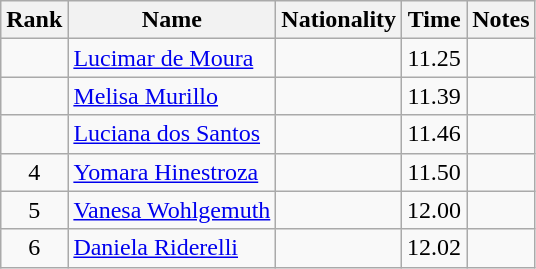<table class="wikitable sortable" style="text-align:center">
<tr>
<th>Rank</th>
<th>Name</th>
<th>Nationality</th>
<th>Time</th>
<th>Notes</th>
</tr>
<tr>
<td></td>
<td align=left><a href='#'>Lucimar de Moura</a></td>
<td align=left></td>
<td>11.25</td>
<td></td>
</tr>
<tr>
<td></td>
<td align=left><a href='#'>Melisa Murillo</a></td>
<td align=left></td>
<td>11.39</td>
<td></td>
</tr>
<tr>
<td></td>
<td align=left><a href='#'>Luciana dos Santos</a></td>
<td align=left></td>
<td>11.46</td>
<td></td>
</tr>
<tr>
<td>4</td>
<td align=left><a href='#'>Yomara Hinestroza</a></td>
<td align=left></td>
<td>11.50</td>
<td></td>
</tr>
<tr>
<td>5</td>
<td align=left><a href='#'>Vanesa Wohlgemuth</a></td>
<td align=left></td>
<td>12.00</td>
<td></td>
</tr>
<tr>
<td>6</td>
<td align=left><a href='#'>Daniela Riderelli</a></td>
<td align=left></td>
<td>12.02</td>
<td></td>
</tr>
</table>
